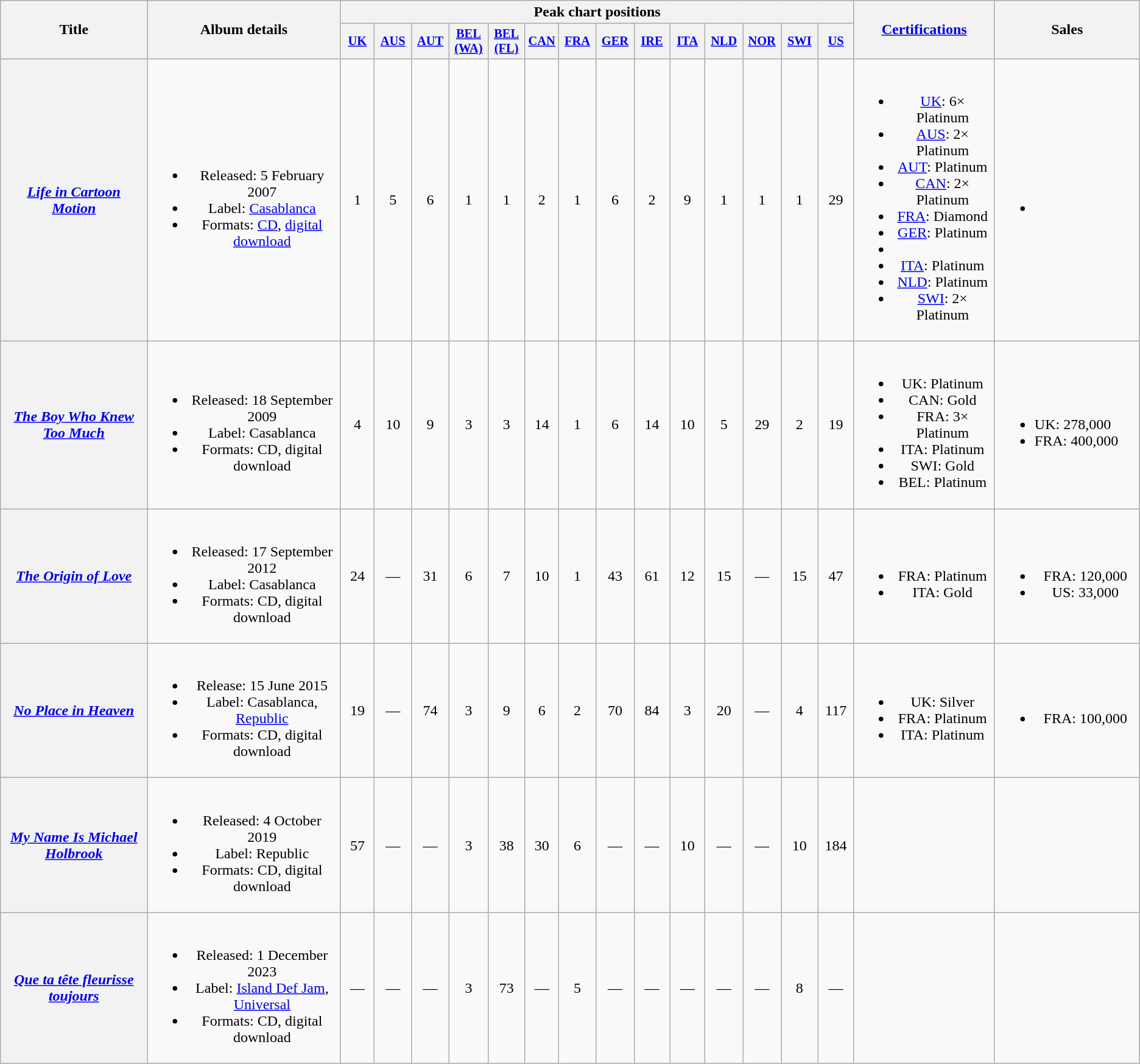<table class="wikitable plainrowheaders" style="text-align:center;" border="1">
<tr>
<th scope="col" rowspan="2" style="width:15em;">Title</th>
<th scope="col" rowspan="2" style="width:18em;">Album details</th>
<th scope="col" colspan="14">Peak chart positions</th>
<th scope="col" rowspan="2" style="width:12em;"><a href='#'>Certifications</a></th>
<th scope="col" rowspan="2" style="width:13em;">Sales</th>
</tr>
<tr>
<th scope="col" style="width:3em;font-size:85%;"><a href='#'>UK</a><br></th>
<th scope="col" style="width:3em;font-size:85%;"><a href='#'>AUS</a><br></th>
<th scope="col" style="width:3em;font-size:85%;"><a href='#'>AUT</a><br></th>
<th scope="col" style="width:3em;font-size:85%;"><a href='#'>BEL<br>(WA)</a><br></th>
<th scope="col" style="width:3em;font-size:85%;"><a href='#'>BEL<br>(FL)</a><br></th>
<th scope="col" style="width:2.3em;font-size:85%;"><a href='#'>CAN</a><br></th>
<th scope="col" style="width:3em;font-size:85%;"><a href='#'>FRA</a><br></th>
<th scope="col" style="width:3em;font-size:85%;"><a href='#'>GER</a><br></th>
<th scope="col" style="width:3em;font-size:85%;"><a href='#'>IRE</a><br></th>
<th scope="col" style="width:3em;font-size:85%;"><a href='#'>ITA</a><br></th>
<th scope="col" style="width:3em;font-size:85%;"><a href='#'>NLD</a><br></th>
<th scope="col" style="width:3em;font-size:85%;"><a href='#'>NOR</a><br></th>
<th scope="col" style="width:3em;font-size:85%;"><a href='#'>SWI</a><br></th>
<th scope="col" style="width:3em;font-size:85%;"><a href='#'>US</a><br></th>
</tr>
<tr>
<th scope="row"><em><a href='#'>Life in Cartoon Motion</a></em></th>
<td><br><ul><li>Released: 5 February 2007</li><li>Label: <a href='#'>Casablanca</a></li><li>Formats: <a href='#'>CD</a>, <a href='#'>digital download</a></li></ul></td>
<td>1</td>
<td>5</td>
<td>6</td>
<td>1</td>
<td>1</td>
<td>2</td>
<td>1</td>
<td>6</td>
<td>2</td>
<td>9</td>
<td>1</td>
<td>1</td>
<td>1</td>
<td>29</td>
<td><br><ul><li><a href='#'>UK</a>: 6× Platinum</li><li><a href='#'>AUS</a>: 2× Platinum</li><li><a href='#'>AUT</a>: Platinum</li><li><a href='#'>CAN</a>: 2× Platinum</li><li><a href='#'>FRA</a>: Diamond</li><li><a href='#'>GER</a>: Platinum</li><li></li><li><a href='#'>ITA</a>: Platinum</li><li><a href='#'>NLD</a>: Platinum</li><li><a href='#'>SWI</a>: 2× Platinum</li></ul></td>
<td style="text-align:left;"><br><ul><li></li></ul></td>
</tr>
<tr>
<th scope="row"><em><a href='#'>The Boy Who Knew Too Much</a></em></th>
<td><br><ul><li>Released: 18 September 2009</li><li>Label: Casablanca</li><li>Formats: CD, digital download</li></ul></td>
<td>4</td>
<td>10</td>
<td>9</td>
<td>3</td>
<td>3</td>
<td>14</td>
<td>1</td>
<td>6</td>
<td>14</td>
<td>10</td>
<td>5</td>
<td>29</td>
<td>2</td>
<td>19</td>
<td><br><ul><li>UK: Platinum</li><li>CAN: Gold</li><li>FRA: 3× Platinum</li><li>ITA: Platinum</li><li>SWI: Gold</li><li>BEL: Platinum</li></ul></td>
<td style="text-align:left;"><br><ul><li>UK: 278,000</li><li>FRA: 400,000</li></ul></td>
</tr>
<tr>
<th scope="row"><em><a href='#'>The Origin of Love</a></em></th>
<td><br><ul><li>Released: 17 September 2012</li><li>Label: Casablanca</li><li>Formats: CD, digital download</li></ul></td>
<td>24</td>
<td>—</td>
<td>31</td>
<td>6</td>
<td>7</td>
<td>10</td>
<td>1</td>
<td>43</td>
<td>61</td>
<td>12</td>
<td>15</td>
<td>—</td>
<td>15</td>
<td>47</td>
<td><br><ul><li>FRA: Platinum</li><li>ITA: Gold</li></ul></td>
<td><br><ul><li>FRA: 120,000</li><li>US: 33,000</li></ul></td>
</tr>
<tr>
<th scope="row"><em><a href='#'>No Place in Heaven</a></em></th>
<td><br><ul><li>Release: 15 June 2015</li><li>Label: Casablanca, <a href='#'>Republic</a></li><li>Formats: CD, digital download</li></ul></td>
<td>19</td>
<td>—</td>
<td>74</td>
<td>3</td>
<td>9</td>
<td>6</td>
<td>2</td>
<td>70</td>
<td>84</td>
<td>3</td>
<td>20</td>
<td>—</td>
<td>4</td>
<td>117</td>
<td><br><ul><li>UK: Silver</li><li>FRA: Platinum</li><li>ITA: Platinum</li></ul></td>
<td><br><ul><li>FRA: 100,000</li></ul></td>
</tr>
<tr>
<th scope="row"><em><a href='#'>My Name Is Michael Holbrook</a></em></th>
<td><br><ul><li>Released: 4 October 2019</li><li>Label: Republic</li><li>Formats: CD, digital download</li></ul></td>
<td>57</td>
<td>—</td>
<td>—</td>
<td>3</td>
<td>38</td>
<td>30</td>
<td>6</td>
<td>—</td>
<td>—</td>
<td>10</td>
<td>—</td>
<td>—</td>
<td>10</td>
<td>184</td>
<td></td>
<td></td>
</tr>
<tr>
<th scope="row"><em><a href='#'>Que ta tête fleurisse toujours</a></em></th>
<td><br><ul><li>Released: 1 December 2023</li><li>Label: <a href='#'>Island Def Jam</a>, <a href='#'>Universal</a></li><li>Formats: CD, digital download</li></ul></td>
<td>—</td>
<td>—</td>
<td>—</td>
<td>3</td>
<td>73</td>
<td>—</td>
<td>5<br></td>
<td>—</td>
<td>—</td>
<td>—</td>
<td>—</td>
<td>—</td>
<td>8</td>
<td>—</td>
<td></td>
<td></td>
</tr>
</table>
